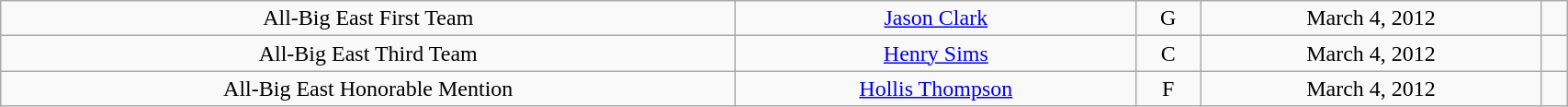<table class="wikitable" style="width: 90%;text-align: center;">
<tr align="center">
<td rowspan="1">All-Big East First Team</td>
<td><a href='#'>Jason Clark</a></td>
<td>G</td>
<td>March 4, 2012</td>
<td></td>
</tr>
<tr align="center">
<td rowspan="1">All-Big East Third Team</td>
<td><a href='#'>Henry Sims</a></td>
<td>C</td>
<td>March 4, 2012</td>
<td></td>
</tr>
<tr align="center">
<td rowspan="1">All-Big East Honorable Mention</td>
<td><a href='#'>Hollis Thompson</a></td>
<td>F</td>
<td>March 4, 2012</td>
<td></td>
</tr>
</table>
